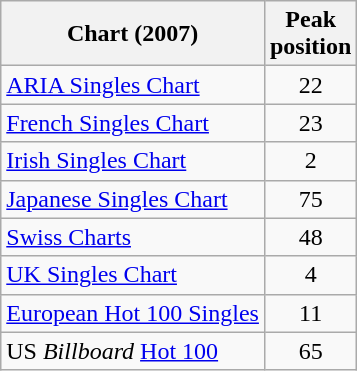<table class="wikitable">
<tr>
<th align="left">Chart (2007)</th>
<th align="center">Peak<br>position</th>
</tr>
<tr>
<td align="left"><a href='#'>ARIA Singles Chart</a></td>
<td align="center">22</td>
</tr>
<tr>
<td align="left"><a href='#'>French Singles Chart</a></td>
<td align="center">23</td>
</tr>
<tr>
<td align="left"><a href='#'>Irish Singles Chart</a></td>
<td align="center">2</td>
</tr>
<tr>
<td align="left"><a href='#'>Japanese Singles Chart</a></td>
<td align="center">75</td>
</tr>
<tr>
<td align="left"><a href='#'>Swiss Charts</a></td>
<td align="center">48</td>
</tr>
<tr>
<td align="left"><a href='#'>UK Singles Chart</a></td>
<td align="center">4</td>
</tr>
<tr>
<td align="left"><a href='#'>European Hot 100 Singles</a></td>
<td align="center">11</td>
</tr>
<tr>
<td align="left">US <em>Billboard</em> <a href='#'>Hot 100</a></td>
<td align="center">65</td>
</tr>
</table>
